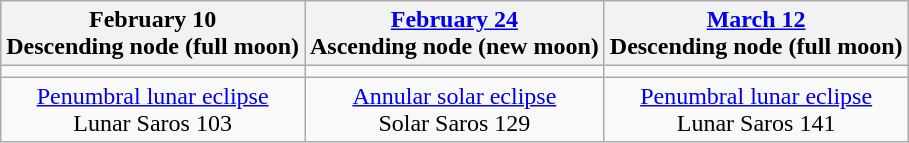<table class="wikitable">
<tr>
<th>February 10<br>Descending node (full moon)</th>
<th><a href='#'>February 24</a><br>Ascending node (new moon)</th>
<th><a href='#'>March 12</a><br>Descending node (full moon)</th>
</tr>
<tr>
<td></td>
<td></td>
<td></td>
</tr>
<tr align=center>
<td><a href='#'>Penumbral lunar eclipse</a><br>Lunar Saros 103</td>
<td><a href='#'>Annular solar eclipse</a><br>Solar Saros 129</td>
<td><a href='#'>Penumbral lunar eclipse</a><br>Lunar Saros 141</td>
</tr>
</table>
